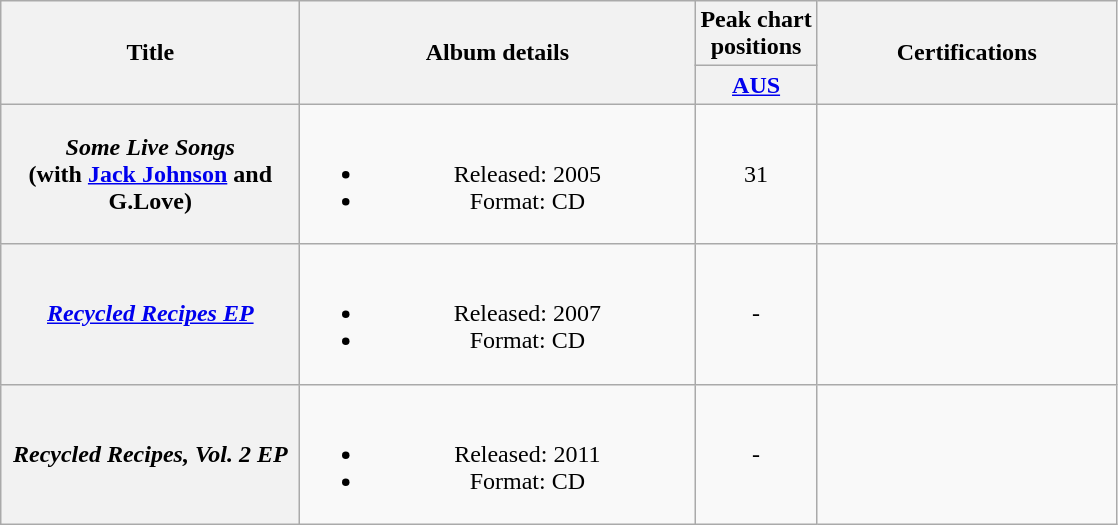<table class="wikitable plainrowheaders" style="text-align:center;" border="1">
<tr>
<th scope="col" rowspan="2" style="width:12em;">Title</th>
<th scope="col" rowspan="2" style="width:16em;">Album details</th>
<th scope="col" colspan="1">Peak chart<br>positions</th>
<th scope="col" rowspan="2" style="width:12em;">Certifications</th>
</tr>
<tr>
<th scope="col" style="text-align:center;"><a href='#'>AUS</a><br></th>
</tr>
<tr>
<th scope="row"><em>Some Live Songs</em> <br> (with <a href='#'>Jack Johnson</a> and G.Love)</th>
<td><br><ul><li>Released: 2005</li><li>Format: CD</li></ul></td>
<td align="center">31</td>
<td></td>
</tr>
<tr>
<th scope="row"><em><a href='#'>Recycled Recipes EP</a></em></th>
<td><br><ul><li>Released: 2007</li><li>Format: CD</li></ul></td>
<td align="center">-</td>
<td></td>
</tr>
<tr>
<th scope="row"><em>Recycled Recipes, Vol. 2 EP</em></th>
<td><br><ul><li>Released: 2011</li><li>Format: CD</li></ul></td>
<td align="center">-</td>
<td></td>
</tr>
</table>
